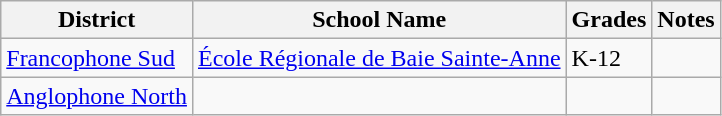<table class="wikitable sortable">
<tr>
<th>District</th>
<th>School Name</th>
<th>Grades</th>
<th>Notes</th>
</tr>
<tr>
<td><a href='#'>Francophone Sud</a></td>
<td><a href='#'>École Régionale de Baie Sainte-Anne</a></td>
<td>K-12</td>
<td></td>
</tr>
<tr>
<td><a href='#'>Anglophone North</a></td>
<td></td>
<td></td>
<td></td>
</tr>
</table>
